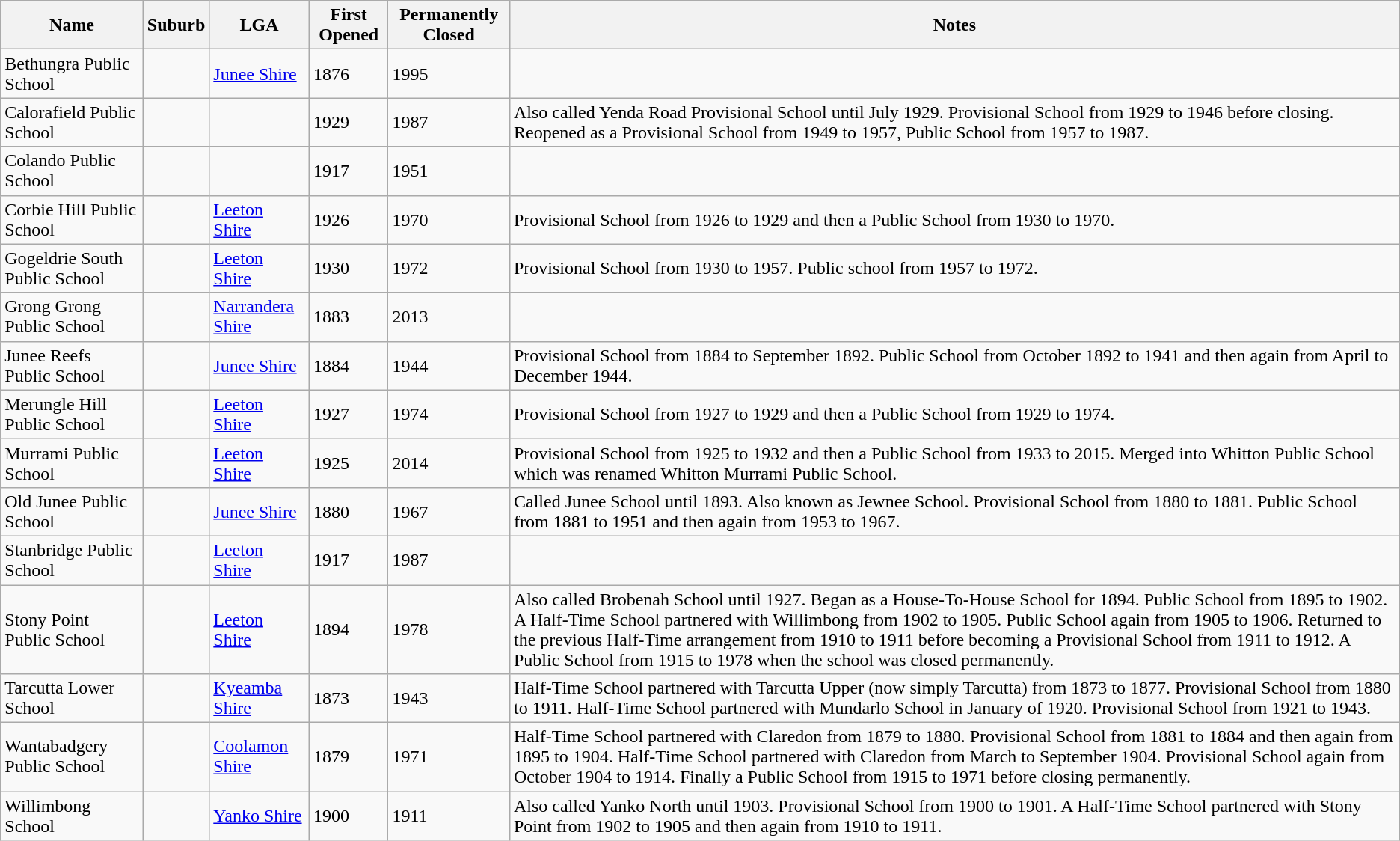<table class="wikitable sortable">
<tr>
<th>Name</th>
<th>Suburb</th>
<th>LGA</th>
<th>First Opened</th>
<th>Permanently Closed</th>
<th>Notes</th>
</tr>
<tr>
<td>Bethungra Public School</td>
<td></td>
<td><a href='#'>Junee Shire</a></td>
<td>1876</td>
<td>1995</td>
<td></td>
</tr>
<tr>
<td>Calorafield Public School</td>
<td></td>
<td></td>
<td>1929</td>
<td>1987</td>
<td>Also called Yenda Road Provisional School until July 1929. Provisional School from 1929 to 1946 before closing. Reopened as a Provisional School from 1949 to 1957, Public School from 1957 to 1987.</td>
</tr>
<tr>
<td>Colando Public School</td>
<td></td>
<td></td>
<td>1917</td>
<td>1951</td>
<td><br></td>
</tr>
<tr>
<td>Corbie Hill Public School</td>
<td></td>
<td><a href='#'>Leeton Shire</a></td>
<td>1926</td>
<td>1970</td>
<td>Provisional School from 1926 to 1929 and then a Public School from 1930 to 1970.</td>
</tr>
<tr>
<td>Gogeldrie South Public School</td>
<td></td>
<td><a href='#'>Leeton Shire</a></td>
<td>1930</td>
<td>1972</td>
<td>Provisional School from 1930 to 1957. Public school from 1957 to 1972.</td>
</tr>
<tr>
<td>Grong Grong Public School</td>
<td></td>
<td><a href='#'>Narrandera Shire</a></td>
<td>1883</td>
<td>2013</td>
<td></td>
</tr>
<tr>
<td>Junee Reefs Public School</td>
<td></td>
<td><a href='#'>Junee Shire</a></td>
<td>1884</td>
<td>1944</td>
<td>Provisional School from 1884 to September 1892. Public School from October 1892 to 1941 and then again from April to December 1944.</td>
</tr>
<tr>
<td>Merungle Hill Public School</td>
<td></td>
<td><a href='#'>Leeton Shire</a></td>
<td>1927</td>
<td>1974</td>
<td>Provisional School from 1927 to 1929 and then a Public School from 1929 to 1974.</td>
</tr>
<tr>
<td>Murrami Public School</td>
<td></td>
<td><a href='#'>Leeton Shire</a></td>
<td>1925</td>
<td>2014</td>
<td>Provisional School from 1925 to 1932 and then a Public School from 1933 to 2015. Merged into Whitton Public School which was renamed Whitton Murrami Public School.</td>
</tr>
<tr>
<td>Old Junee Public School</td>
<td></td>
<td><a href='#'>Junee Shire</a></td>
<td>1880</td>
<td>1967</td>
<td>Called Junee School until 1893. Also known as Jewnee School. Provisional School from 1880 to 1881. Public School	from 1881 to 1951 and then again from 1953 to 1967.</td>
</tr>
<tr>
<td>Stanbridge Public School</td>
<td></td>
<td><a href='#'>Leeton Shire</a></td>
<td>1917</td>
<td>1987</td>
<td></td>
</tr>
<tr>
<td>Stony Point Public School</td>
<td></td>
<td><a href='#'>Leeton Shire</a></td>
<td>1894</td>
<td>1978</td>
<td>Also called Brobenah School until 1927. Began as a House-To-House School for 1894. Public School from 1895 to 1902. A Half-Time School partnered with Willimbong from 1902 to 1905. Public School again from 1905 to 1906. Returned to the previous Half-Time arrangement from 1910 to 1911 before becoming a Provisional School from 1911 to 1912. A Public School from 1915 to 1978 when the school was closed permanently.</td>
</tr>
<tr>
<td>Tarcutta Lower School</td>
<td></td>
<td><a href='#'>Kyeamba Shire</a></td>
<td>1873</td>
<td>1943</td>
<td>Half-Time School partnered with Tarcutta Upper (now simply Tarcutta) from 1873 to 1877. Provisional School from 1880 to 1911. Half-Time School partnered with Mundarlo School in January of 1920. Provisional School from 1921 to 1943.</td>
</tr>
<tr>
<td>Wantabadgery Public School</td>
<td></td>
<td><a href='#'>Coolamon Shire</a></td>
<td>1879</td>
<td>1971</td>
<td>Half-Time School partnered with Claredon from 1879 to 1880. Provisional School from 1881 to 1884 and then again from 1895 to 1904. Half-Time School partnered with Claredon from March to September 1904. Provisional School again from October 1904 to 1914. Finally a Public School from 1915 to 1971 before closing permanently.</td>
</tr>
<tr>
<td>Willimbong School</td>
<td></td>
<td><a href='#'>Yanko Shire</a></td>
<td>1900</td>
<td>1911</td>
<td>Also called Yanko North until 1903. Provisional School from 1900 to 1901. A Half-Time School partnered with Stony Point from 1902 to 1905 and then again from 1910 to 1911.</td>
</tr>
</table>
